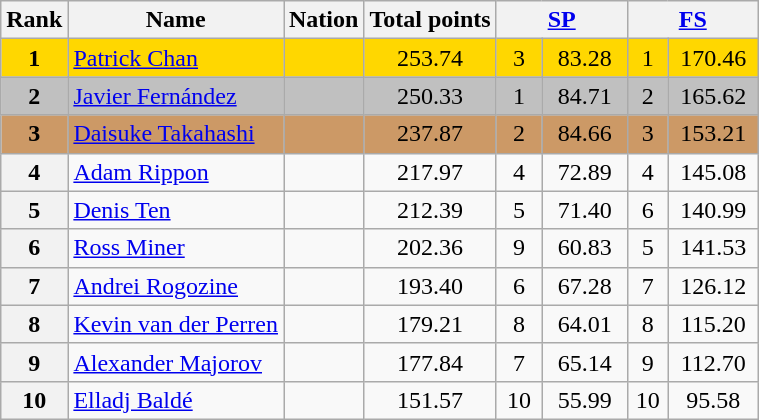<table class="wikitable sortable">
<tr>
<th>Rank</th>
<th>Name</th>
<th>Nation</th>
<th>Total points</th>
<th colspan="2" width="80px"><a href='#'>SP</a></th>
<th colspan="2" width="80px"><a href='#'>FS</a></th>
</tr>
<tr bgcolor="gold">
<td align="center"><strong>1</strong></td>
<td><a href='#'>Patrick Chan</a></td>
<td></td>
<td align="center">253.74</td>
<td align="center">3</td>
<td align="center">83.28</td>
<td align="center">1</td>
<td align="center">170.46</td>
</tr>
<tr bgcolor="silver">
<td align="center"><strong>2</strong></td>
<td><a href='#'>Javier Fernández</a></td>
<td></td>
<td align="center">250.33</td>
<td align="center">1</td>
<td align="center">84.71</td>
<td align="center">2</td>
<td align="center">165.62</td>
</tr>
<tr bgcolor="cc9966">
<td align="center"><strong>3</strong></td>
<td><a href='#'>Daisuke Takahashi</a></td>
<td></td>
<td align="center">237.87</td>
<td align="center">2</td>
<td align="center">84.66</td>
<td align="center">3</td>
<td align="center">153.21</td>
</tr>
<tr>
<th>4</th>
<td><a href='#'>Adam Rippon</a></td>
<td></td>
<td align="center">217.97</td>
<td align="center">4</td>
<td align="center">72.89</td>
<td align="center">4</td>
<td align="center">145.08</td>
</tr>
<tr>
<th>5</th>
<td><a href='#'>Denis Ten</a></td>
<td></td>
<td align="center">212.39</td>
<td align="center">5</td>
<td align="center">71.40</td>
<td align="center">6</td>
<td align="center">140.99</td>
</tr>
<tr>
<th>6</th>
<td><a href='#'>Ross Miner</a></td>
<td></td>
<td align="center">202.36</td>
<td align="center">9</td>
<td align="center">60.83</td>
<td align="center">5</td>
<td align="center">141.53</td>
</tr>
<tr>
<th>7</th>
<td><a href='#'>Andrei Rogozine</a></td>
<td></td>
<td align="center">193.40</td>
<td align="center">6</td>
<td align="center">67.28</td>
<td align="center">7</td>
<td align="center">126.12</td>
</tr>
<tr>
<th>8</th>
<td><a href='#'>Kevin van der Perren</a></td>
<td></td>
<td align="center">179.21</td>
<td align="center">8</td>
<td align="center">64.01</td>
<td align="center">8</td>
<td align="center">115.20</td>
</tr>
<tr>
<th>9</th>
<td><a href='#'>Alexander Majorov</a></td>
<td></td>
<td align="center">177.84</td>
<td align="center">7</td>
<td align="center">65.14</td>
<td align="center">9</td>
<td align="center">112.70</td>
</tr>
<tr>
<th>10</th>
<td><a href='#'>Elladj Baldé</a></td>
<td></td>
<td align="center">151.57</td>
<td align="center">10</td>
<td align="center">55.99</td>
<td align="center">10</td>
<td align="center">95.58</td>
</tr>
</table>
